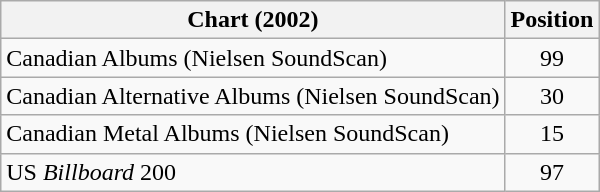<table class="wikitable">
<tr>
<th>Chart (2002)</th>
<th>Position</th>
</tr>
<tr>
<td>Canadian Albums (Nielsen SoundScan)</td>
<td align="center">99</td>
</tr>
<tr>
<td>Canadian Alternative Albums (Nielsen SoundScan)</td>
<td align="center">30</td>
</tr>
<tr>
<td>Canadian Metal Albums (Nielsen SoundScan)</td>
<td align="center">15</td>
</tr>
<tr>
<td>US <em>Billboard</em> 200</td>
<td align="center">97</td>
</tr>
</table>
